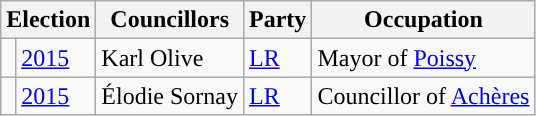<table class="wikitable">
<tr>
<th colspan="2">Election</th>
<th>Councillors</th>
<th>Party</th>
<th>Occupation</th>
</tr>
<tr>
<td style="background-color: "></td>
<td><a href='#'>2015</a></td>
<td>Karl Olive</td>
<td><a href='#'>LR</a></td>
<td>Mayor of <a href='#'>Poissy</a></td>
</tr>
<tr>
<td style="background-color: "></td>
<td><a href='#'>2015</a></td>
<td>Élodie Sornay</td>
<td><a href='#'>LR</a></td>
<td>Councillor of <a href='#'>Achères</a></td>
</tr>
</table>
